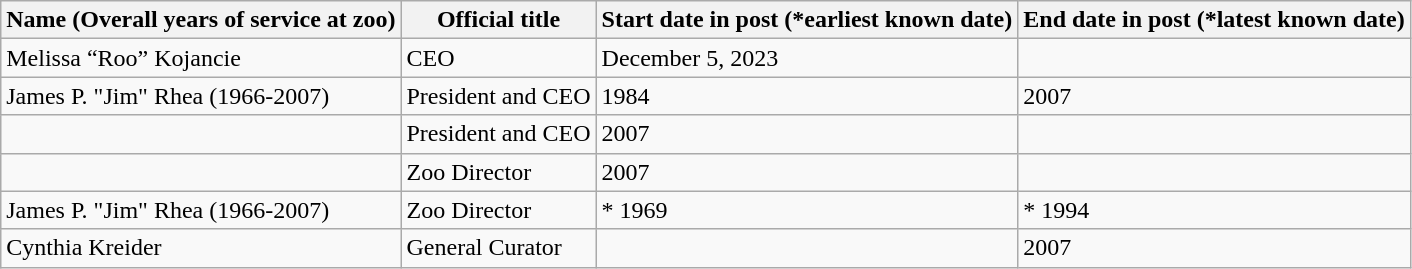<table class="wikitable">
<tr>
<th>Name (Overall years of service at zoo)</th>
<th>Official title</th>
<th>Start date in post (*earliest known date)</th>
<th>End date in post (*latest known date)</th>
</tr>
<tr>
<td>Melissa “Roo” Kojancie</td>
<td>CEO</td>
<td>December 5, 2023</td>
</tr>
<tr>
<td>James P. "Jim" Rhea (1966-2007)</td>
<td>President and CEO</td>
<td>1984</td>
<td>2007</td>
</tr>
<tr>
<td></td>
<td>President and CEO</td>
<td>2007</td>
<td></td>
</tr>
<tr>
<td></td>
<td>Zoo Director</td>
<td>2007</td>
<td></td>
</tr>
<tr>
<td>James P. "Jim" Rhea (1966-2007)</td>
<td>Zoo Director</td>
<td>* 1969</td>
<td>* 1994</td>
</tr>
<tr>
<td>Cynthia Kreider</td>
<td>General Curator</td>
<td></td>
<td>2007</td>
</tr>
</table>
